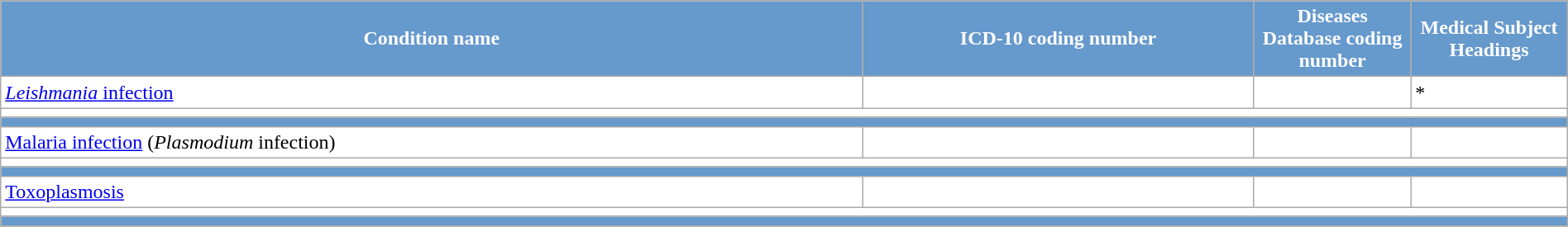<table class="wikitable" style="width:100%; margin-right:auto; background: #FFFFFF;">
<tr style="color:white">
<th style="background-color:#6699CC; width:55%">Condition name</th>
<th style="background-color:#6699CC; width:25%">ICD-10 coding number</th>
<th style="background-color:#6699CC; width:10%">Diseases Database coding number</th>
<th style="background-color:#6699CC; width:10%">Medical Subject Headings</th>
</tr>
<tr>
<td><a href='#'><em>Leishmania</em> infection</a></td>
<td></td>
<td></td>
<td>*</td>
</tr>
<tr>
<td colspan="6"></td>
</tr>
<tr>
<td colspan="6" bgcolor="#6699CC"></td>
</tr>
<tr>
<td><a href='#'>Malaria infection</a> (<em>Plasmodium</em> infection)</td>
<td></td>
<td></td>
<td></td>
</tr>
<tr>
<td colspan="6"></td>
</tr>
<tr>
<td colspan="6" bgcolor="#6699CC"></td>
</tr>
<tr>
<td><a href='#'>Toxoplasmosis</a></td>
<td></td>
<td></td>
<td></td>
</tr>
<tr>
<td colspan="6"></td>
</tr>
<tr>
<td colspan="6" bgcolor="#6699CC"></td>
</tr>
<tr>
</tr>
</table>
